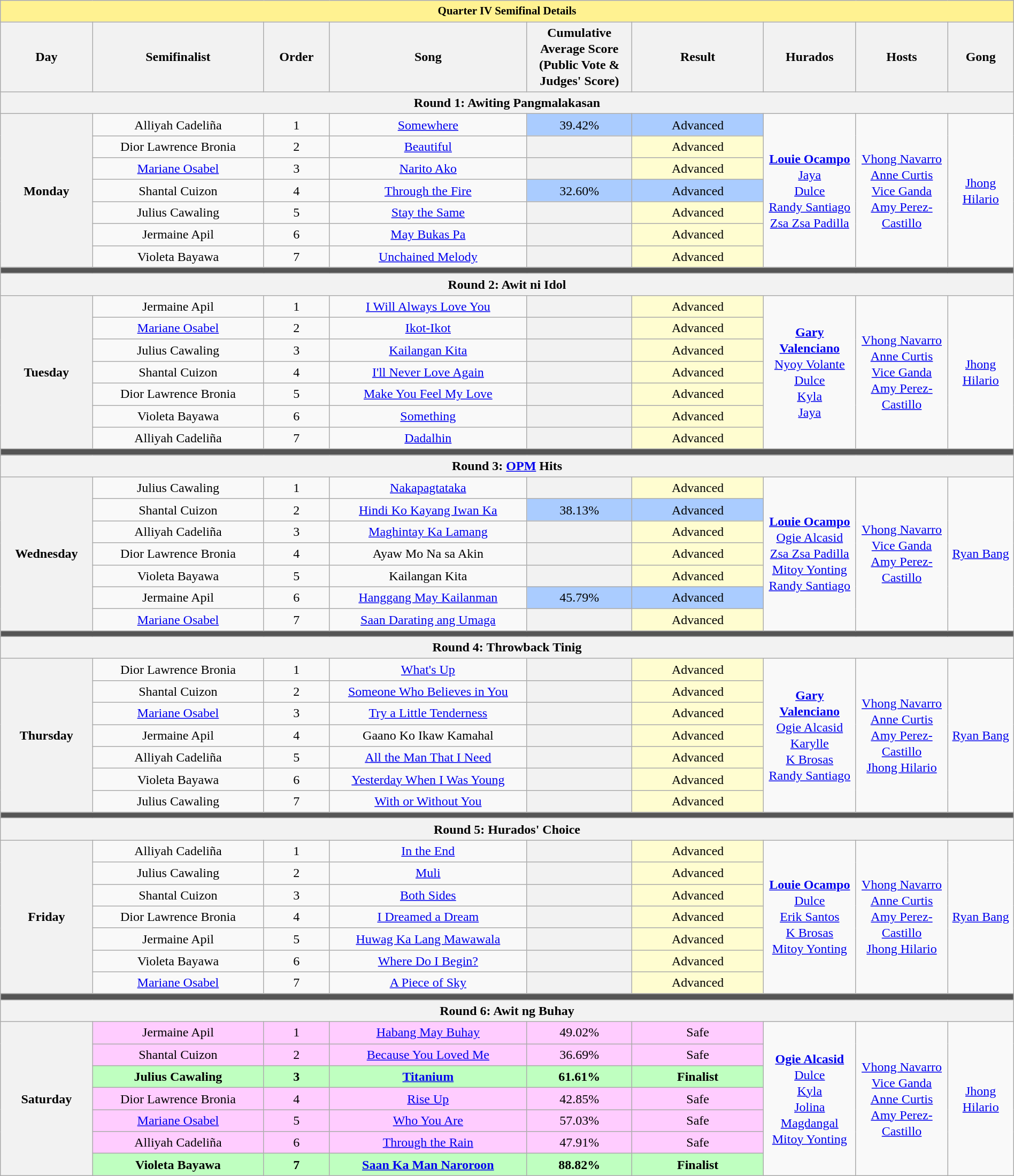<table class="wikitable mw-collapsible mw-collapsed style=" style="text-align:center;line-height:20px;width:100%" text-align:center">
<tr>
<th colspan="9" style="background-color:#fff291;font-size:14px">Quarter IV Semifinal Details</th>
</tr>
<tr>
<th width="07%">Day</th>
<th width="13%">Semifinalist</th>
<th width="05%">Order</th>
<th width="15%">Song</th>
<th width="08%">Cumulative Average Score (Public Vote & Judges' Score)</th>
<th width="10%">Result</th>
<th width="07%">Hurados</th>
<th width="07%">Hosts</th>
<th width="05%">Gong</th>
</tr>
<tr>
<th colspan="9">Round 1: Awiting Pangmalakasan <br> <small></small></th>
</tr>
<tr>
<th rowspan="7">Monday<br><small></small></th>
<td>Alliyah Cadeliña</td>
<td>1</td>
<td><a href='#'>Somewhere</a></td>
<td style="background-color:#aaccff;">39.42%</td>
<td style="background-color:#aaccff;">Advanced</td>
<td rowspan="7"><strong><a href='#'>Louie Ocampo</a></strong><br><a href='#'>Jaya</a><br><a href='#'>Dulce</a><br><a href='#'>Randy Santiago</a><br><a href='#'>Zsa Zsa Padilla</a></td>
<td rowspan="7"><a href='#'>Vhong Navarro</a><br><a href='#'>Anne Curtis</a><br><a href='#'>Vice Ganda</a><br><a href='#'>Amy Perez-Castillo</a></td>
<td rowspan="7"><a href='#'>Jhong Hilario</a></td>
</tr>
<tr>
<td>Dior Lawrence Bronia</td>
<td>2</td>
<td><a href='#'>Beautiful</a></td>
<th><small></small></th>
<td style="background-color:#fffdd0;">Advanced</td>
</tr>
<tr>
<td><a href='#'>Mariane Osabel</a></td>
<td>3</td>
<td><a href='#'>Narito Ako</a></td>
<th><small></small></th>
<td style="background-color:#fffdd0;">Advanced</td>
</tr>
<tr>
<td>Shantal Cuizon</td>
<td>4</td>
<td><a href='#'>Through the Fire</a></td>
<td style="background-color:#aaccff;">32.60%</td>
<td style="background-color:#aaccff;">Advanced</td>
</tr>
<tr>
<td>Julius Cawaling</td>
<td>5</td>
<td><a href='#'>Stay the Same</a></td>
<th><small></small></th>
<td style="background-color:#fffdd0;">Advanced</td>
</tr>
<tr>
<td>Jermaine Apil</td>
<td>6</td>
<td><a href='#'>May Bukas Pa</a></td>
<th><small></small></th>
<td style="background-color:#fffdd0;">Advanced</td>
</tr>
<tr>
<td>Violeta Bayawa</td>
<td>7</td>
<td><a href='#'>Unchained Melody</a></td>
<th><small></small></th>
<td style="background-color:#fffdd0;">Advanced</td>
</tr>
<tr>
<th colspan="9" style="background:#555;"></th>
</tr>
<tr>
<th colspan="9">Round 2: Awit ni Idol <br><small></small></th>
</tr>
<tr>
<th rowspan="7">Tuesday<br><small></small></th>
<td>Jermaine Apil</td>
<td>1</td>
<td><a href='#'>I Will Always Love You</a></td>
<th><small></small></th>
<td style="background-color:#fffdd0;">Advanced</td>
<td rowspan="7"><strong><a href='#'>Gary Valenciano</a></strong><br><a href='#'>Nyoy Volante</a><br><a href='#'>Dulce</a><br><a href='#'>Kyla</a><br><a href='#'>Jaya</a></td>
<td rowspan="7"><a href='#'>Vhong Navarro</a><br><a href='#'>Anne Curtis</a><br><a href='#'>Vice Ganda</a><br><a href='#'>Amy Perez-Castillo</a></td>
<td rowspan="7"><a href='#'>Jhong Hilario</a></td>
</tr>
<tr>
<td><a href='#'>Mariane Osabel</a></td>
<td>2</td>
<td><a href='#'>Ikot-Ikot</a></td>
<th><small></small></th>
<td style="background-color:#fffdd0;">Advanced</td>
</tr>
<tr>
<td>Julius Cawaling</td>
<td>3</td>
<td><a href='#'>Kailangan Kita</a></td>
<th><small></small></th>
<td style="background-color:#fffdd0;">Advanced</td>
</tr>
<tr>
<td>Shantal Cuizon</td>
<td>4</td>
<td><a href='#'>I'll Never Love Again</a></td>
<th><small></small></th>
<td style="background-color:#fffdd0;">Advanced</td>
</tr>
<tr>
<td>Dior Lawrence Bronia</td>
<td>5</td>
<td><a href='#'>Make You Feel My Love</a></td>
<th><small></small></th>
<td style="background-color:#fffdd0;">Advanced</td>
</tr>
<tr>
<td>Violeta Bayawa</td>
<td>6</td>
<td><a href='#'>Something</a></td>
<th><small></small></th>
<td style="background-color:#fffdd0;">Advanced</td>
</tr>
<tr>
<td>Alliyah Cadeliña</td>
<td>7</td>
<td><a href='#'>Dadalhin</a></td>
<th><small></small></th>
<td style="background-color:#fffdd0;">Advanced</td>
</tr>
<tr>
<th colspan="9" style="background:#555;"></th>
</tr>
<tr>
<th colspan="9">Round 3: <a href='#'>OPM</a> Hits</th>
</tr>
<tr>
<th rowspan="7">Wednesday<br><small></small></th>
<td>Julius Cawaling</td>
<td>1</td>
<td><a href='#'>Nakapagtataka</a></td>
<th><small></small></th>
<td style="background-color:#fffdd0;">Advanced</td>
<td rowspan="7"><strong><a href='#'>Louie Ocampo</a></strong><br><a href='#'>Ogie Alcasid</a><br><a href='#'>Zsa Zsa Padilla</a><br><a href='#'>Mitoy Yonting</a><br><a href='#'>Randy Santiago</a></td>
<td rowspan="7"><a href='#'>Vhong Navarro</a><br><a href='#'>Vice Ganda</a><br><a href='#'>Amy Perez-Castillo</a></td>
<td rowspan="7"><a href='#'>Ryan Bang</a></td>
</tr>
<tr>
<td>Shantal Cuizon</td>
<td>2</td>
<td><a href='#'>Hindi Ko Kayang Iwan Ka</a></td>
<td style="background-color:#aaccff;">38.13%</td>
<td style="background-color:#aaccff;">Advanced</td>
</tr>
<tr>
<td>Alliyah Cadeliña</td>
<td>3</td>
<td><a href='#'>Maghintay Ka Lamang</a></td>
<th><small></small></th>
<td style="background-color:#fffdd0;">Advanced</td>
</tr>
<tr>
<td>Dior Lawrence Bronia</td>
<td>4</td>
<td>Ayaw Mo Na sa Akin</td>
<th><small></small></th>
<td style="background-color:#fffdd0;">Advanced</td>
</tr>
<tr>
<td>Violeta Bayawa</td>
<td>5</td>
<td>Kailangan Kita</td>
<th><small></small></th>
<td style="background-color:#fffdd0;">Advanced</td>
</tr>
<tr>
<td>Jermaine Apil</td>
<td>6</td>
<td><a href='#'>Hanggang May Kailanman</a></td>
<td style="background-color:#aaccff;">45.79%</td>
<td style="background-color:#aaccff;">Advanced</td>
</tr>
<tr>
<td><a href='#'>Mariane Osabel</a></td>
<td>7</td>
<td><a href='#'>Saan Darating ang Umaga</a></td>
<th><small></small></th>
<td style="background-color:#fffdd0;">Advanced</td>
</tr>
<tr>
<th colspan="9" style="background:#555;"></th>
</tr>
<tr>
<th colspan="9">Round 4: Throwback Tinig <br> <small>  </small></th>
</tr>
<tr>
<th rowspan="7">Thursday<br><small></small></th>
<td>Dior Lawrence Bronia</td>
<td>1</td>
<td><a href='#'>What's Up</a></td>
<th><small></small></th>
<td style="background-color:#fffdd0;">Advanced</td>
<td rowspan="7"><strong><a href='#'>Gary Valenciano</a></strong><br><a href='#'>Ogie Alcasid</a><br><a href='#'>Karylle</a><br><a href='#'>K Brosas</a><br><a href='#'>Randy Santiago</a></td>
<td rowspan="7"><a href='#'>Vhong Navarro</a><br><a href='#'>Anne Curtis</a><br><a href='#'>Amy Perez-Castillo</a><br><a href='#'>Jhong Hilario</a></td>
<td rowspan="7"><a href='#'>Ryan Bang</a></td>
</tr>
<tr>
<td>Shantal Cuizon</td>
<td>2</td>
<td><a href='#'>Someone Who Believes in You</a></td>
<th><small></small></th>
<td style="background-color:#fffdd0;">Advanced</td>
</tr>
<tr>
<td><a href='#'>Mariane Osabel</a></td>
<td>3</td>
<td><a href='#'>Try a Little Tenderness</a></td>
<th><small></small></th>
<td style="background-color:#fffdd0;">Advanced</td>
</tr>
<tr>
<td>Jermaine Apil</td>
<td>4</td>
<td>Gaano Ko Ikaw Kamahal</td>
<th><small></small></th>
<td style="background-color:#fffdd0;">Advanced</td>
</tr>
<tr>
<td>Alliyah Cadeliña</td>
<td>5</td>
<td><a href='#'>All the Man That I Need</a></td>
<th><small></small></th>
<td style="background-color:#fffdd0;">Advanced</td>
</tr>
<tr>
<td>Violeta Bayawa</td>
<td>6</td>
<td><a href='#'>Yesterday When I Was Young</a></td>
<th><small></small></th>
<td style="background-color:#fffdd0;">Advanced</td>
</tr>
<tr>
<td>Julius Cawaling</td>
<td>7</td>
<td><a href='#'>With or Without You</a></td>
<th><small></small></th>
<td style="background-color:#fffdd0;">Advanced</td>
</tr>
<tr>
<th colspan="9" style="background:#555;"></th>
</tr>
<tr>
<th colspan="9">Round 5: Hurados' Choice <br> <small>  </small></th>
</tr>
<tr>
<th rowspan="7">Friday<br><small></small></th>
<td>Alliyah Cadeliña</td>
<td>1</td>
<td><a href='#'>In the End</a></td>
<th><small></small></th>
<td style="background-color:#fffdd0;">Advanced</td>
<td rowspan="7"><strong><a href='#'>Louie Ocampo</a></strong><br><a href='#'>Dulce</a><br><a href='#'>Erik Santos</a><br><a href='#'>K Brosas</a><br><a href='#'>Mitoy Yonting</a></td>
<td rowspan="7"><a href='#'>Vhong Navarro</a><br><a href='#'>Anne Curtis</a><br><a href='#'>Amy Perez-Castillo</a><br><a href='#'>Jhong Hilario</a></td>
<td rowspan="7"><a href='#'>Ryan Bang</a></td>
</tr>
<tr>
<td>Julius Cawaling</td>
<td>2</td>
<td><a href='#'>Muli</a></td>
<th><small></small></th>
<td style="background-color:#fffdd0;">Advanced</td>
</tr>
<tr>
<td>Shantal Cuizon</td>
<td>3</td>
<td><a href='#'>Both Sides</a></td>
<th><small></small></th>
<td style="background-color:#fffdd0;">Advanced</td>
</tr>
<tr>
<td>Dior Lawrence Bronia</td>
<td>4</td>
<td><a href='#'>I Dreamed a Dream</a></td>
<th><small></small></th>
<td style="background-color:#fffdd0;">Advanced</td>
</tr>
<tr>
<td>Jermaine Apil</td>
<td>5</td>
<td><a href='#'>Huwag Ka Lang Mawawala</a></td>
<th><small></small></th>
<td style="background-color:#fffdd0;">Advanced</td>
</tr>
<tr>
<td>Violeta Bayawa</td>
<td>6</td>
<td><a href='#'>Where Do I Begin?</a></td>
<th><small></small></th>
<td style="background-color:#fffdd0;">Advanced</td>
</tr>
<tr>
<td><a href='#'>Mariane Osabel</a></td>
<td>7</td>
<td><a href='#'>A Piece of Sky</a></td>
<th><small></small></th>
<td style="background-color:#fffdd0;">Advanced</td>
</tr>
<tr>
<th colspan="9" style="background:#555;"></th>
</tr>
<tr>
<th colspan="9">Round 6: Awit ng Buhay <br> <small></small></th>
</tr>
<tr>
<th rowspan="7">Saturday<br><small></small></th>
<td style="background-color:#ffccff;">Jermaine Apil</td>
<td style="background-color:#ffccff;">1</td>
<td style="background-color:#ffccff;"><a href='#'>Habang May Buhay</a></td>
<td style="background-color:#ffccff;">49.02%</td>
<td style="background-color:#ffccff;">Safe</td>
<td rowspan="7"><strong><a href='#'>Ogie Alcasid</a></strong><br><a href='#'>Dulce</a><br><a href='#'>Kyla</a><br><a href='#'>Jolina Magdangal</a><br><a href='#'>Mitoy Yonting</a></td>
<td rowspan="7"><a href='#'>Vhong Navarro</a><br><a href='#'>Vice Ganda</a><br><a href='#'>Anne Curtis</a><br><a href='#'>Amy Perez-Castillo</a></td>
<td rowspan="7"><a href='#'>Jhong Hilario</a></td>
</tr>
<tr>
<td style="background-color:#ffccff;">Shantal Cuizon</td>
<td style="background-color:#ffccff;">2</td>
<td style="background-color:#ffccff;"><a href='#'>Because You Loved Me</a></td>
<td style="background-color:#ffccff;">36.69%</td>
<td style="background-color:#ffccff;">Safe</td>
</tr>
<tr>
<td style="background-color:#BFFFC0;"><strong>Julius Cawaling</strong></td>
<td style="background-color:#BFFFC0;"><strong>3</strong></td>
<td style="background-color:#BFFFC0;"><strong><a href='#'>Titanium</a></strong></td>
<td style="background-color:#BFFFC0;"><strong>61.61%</strong></td>
<td style="background-color:#BFFFC0;"><strong>Finalist</strong></td>
</tr>
<tr>
<td style="background-color:#ffccff;">Dior Lawrence Bronia</td>
<td style="background-color:#ffccff;">4</td>
<td style="background-color:#ffccff;"><a href='#'>Rise Up</a></td>
<td style="background-color:#ffccff;">42.85%</td>
<td style="background-color:#ffccff;">Safe</td>
</tr>
<tr>
<td style="background-color:#ffccff;"><a href='#'>Mariane Osabel</a></td>
<td style="background-color:#ffccff;">5</td>
<td style="background-color:#ffccff;"><a href='#'>Who You Are</a></td>
<td style="background-color:#ffccff;">57.03%</td>
<td style="background-color:#ffccff;">Safe</td>
</tr>
<tr>
<td style="background-color:#ffccff;">Alliyah Cadeliña</td>
<td style="background-color:#ffccff;">6</td>
<td style="background-color:#ffccff;"><a href='#'>Through the Rain</a></td>
<td style="background-color:#ffccff;">47.91%</td>
<td style="background-color:#ffccff;">Safe</td>
</tr>
<tr>
<td style="background-color:#BFFFC0;"><strong>Violeta Bayawa</strong></td>
<td style="background-color:#BFFFC0;"><strong>7</strong></td>
<td style="background-color:#BFFFC0;"><strong><a href='#'>Saan Ka Man Naroroon</a></strong></td>
<td style="background-color:#BFFFC0;"><strong>88.82%</strong></td>
<td style="background-color:#BFFFC0;"><strong>Finalist</strong></td>
</tr>
</table>
